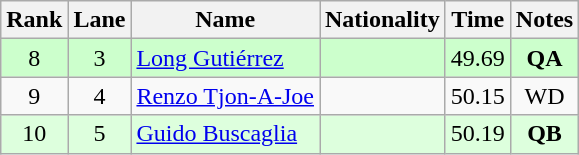<table class="wikitable sortable" style="text-align:center">
<tr>
<th>Rank</th>
<th>Lane</th>
<th>Name</th>
<th>Nationality</th>
<th>Time</th>
<th>Notes</th>
</tr>
<tr bgcolor=ccffcc>
<td>8</td>
<td>3</td>
<td align=left><a href='#'>Long Gutiérrez</a></td>
<td align=left></td>
<td>49.69</td>
<td><strong>QA</strong></td>
</tr>
<tr>
<td>9</td>
<td>4</td>
<td align=left><a href='#'>Renzo Tjon-A-Joe</a></td>
<td align=left></td>
<td>50.15</td>
<td>WD</td>
</tr>
<tr bgcolor=ddffdd>
<td>10</td>
<td>5</td>
<td align=left><a href='#'>Guido Buscaglia</a></td>
<td align=left></td>
<td>50.19</td>
<td><strong>QB</strong></td>
</tr>
</table>
